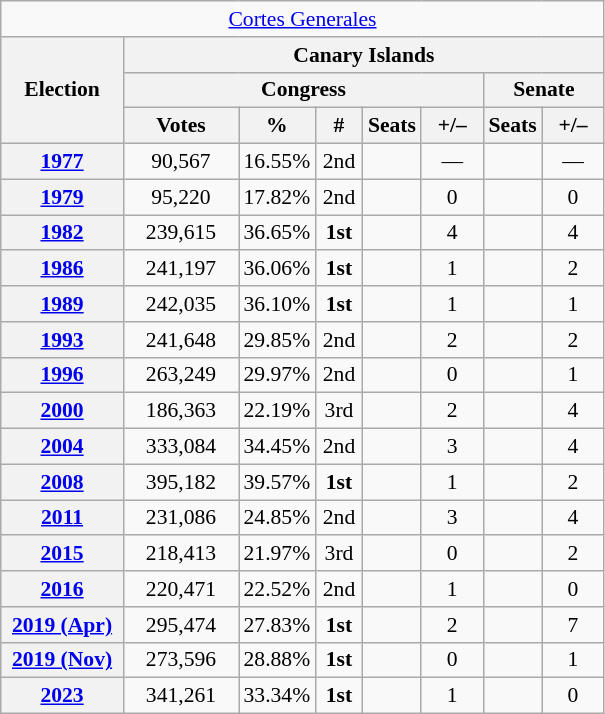<table class="wikitable" style="font-size:90%; text-align:center;">
<tr>
<td colspan="8" align="center"><a href='#'>Cortes Generales</a></td>
</tr>
<tr>
<th rowspan="3" width="75">Election</th>
<th colspan="7">Canary Islands</th>
</tr>
<tr>
<th colspan="5">Congress</th>
<th colspan="2">Senate</th>
</tr>
<tr>
<th width="70">Votes</th>
<th width="35">%</th>
<th width="25">#</th>
<th>Seats</th>
<th width="35">+/–</th>
<th>Seats</th>
<th width="35">+/–</th>
</tr>
<tr>
<th><a href='#'>1977</a></th>
<td>90,567</td>
<td>16.55%</td>
<td>2nd</td>
<td></td>
<td>—</td>
<td></td>
<td>—</td>
</tr>
<tr>
<th><a href='#'>1979</a></th>
<td>95,220</td>
<td>17.82%</td>
<td>2nd</td>
<td></td>
<td>0</td>
<td></td>
<td>0</td>
</tr>
<tr>
<th><a href='#'>1982</a></th>
<td>239,615</td>
<td>36.65%</td>
<td><strong>1st</strong></td>
<td></td>
<td>4</td>
<td></td>
<td>4</td>
</tr>
<tr>
<th><a href='#'>1986</a></th>
<td>241,197</td>
<td>36.06%</td>
<td><strong>1st</strong></td>
<td></td>
<td>1</td>
<td></td>
<td>2</td>
</tr>
<tr>
<th><a href='#'>1989</a></th>
<td>242,035</td>
<td>36.10%</td>
<td><strong>1st</strong></td>
<td></td>
<td>1</td>
<td></td>
<td>1</td>
</tr>
<tr>
<th><a href='#'>1993</a></th>
<td>241,648</td>
<td>29.85%</td>
<td>2nd</td>
<td></td>
<td>2</td>
<td></td>
<td>2</td>
</tr>
<tr>
<th><a href='#'>1996</a></th>
<td>263,249</td>
<td>29.97%</td>
<td>2nd</td>
<td></td>
<td>0</td>
<td></td>
<td>1</td>
</tr>
<tr>
<th><a href='#'>2000</a></th>
<td>186,363</td>
<td>22.19%</td>
<td>3rd</td>
<td></td>
<td>2</td>
<td></td>
<td>4</td>
</tr>
<tr>
<th><a href='#'>2004</a></th>
<td>333,084</td>
<td>34.45%</td>
<td>2nd</td>
<td></td>
<td>3</td>
<td></td>
<td>4</td>
</tr>
<tr>
<th><a href='#'>2008</a></th>
<td>395,182</td>
<td>39.57%</td>
<td><strong>1st</strong></td>
<td></td>
<td>1</td>
<td></td>
<td>2</td>
</tr>
<tr>
<th><a href='#'>2011</a></th>
<td>231,086</td>
<td>24.85%</td>
<td>2nd</td>
<td></td>
<td>3</td>
<td></td>
<td>4</td>
</tr>
<tr>
<th><a href='#'>2015</a></th>
<td>218,413</td>
<td>21.97%</td>
<td>3rd</td>
<td></td>
<td>0</td>
<td></td>
<td>2</td>
</tr>
<tr>
<th><a href='#'>2016</a></th>
<td>220,471</td>
<td>22.52%</td>
<td>2nd</td>
<td></td>
<td>1</td>
<td></td>
<td>0</td>
</tr>
<tr>
<th><a href='#'>2019 (Apr)</a></th>
<td>295,474</td>
<td>27.83%</td>
<td><strong>1st</strong></td>
<td></td>
<td>2</td>
<td></td>
<td>7</td>
</tr>
<tr>
<th><a href='#'>2019 (Nov)</a></th>
<td>273,596</td>
<td>28.88%</td>
<td><strong>1st</strong></td>
<td></td>
<td>0</td>
<td></td>
<td>1</td>
</tr>
<tr>
<th><a href='#'>2023</a></th>
<td>341,261</td>
<td>33.34%</td>
<td><strong>1st</strong></td>
<td></td>
<td>1</td>
<td></td>
<td>0</td>
</tr>
</table>
